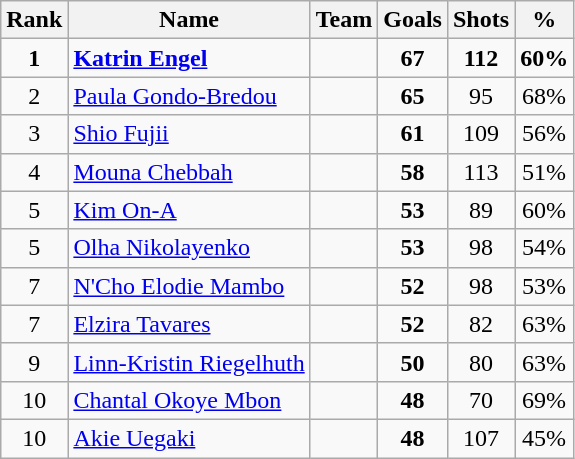<table class="wikitable sortable" style="text-align: center;">
<tr>
<th>Rank</th>
<th>Name</th>
<th>Team</th>
<th>Goals</th>
<th>Shots</th>
<th>%</th>
</tr>
<tr>
<td><strong>1</strong></td>
<td align="left"><strong><a href='#'>Katrin Engel</a></strong></td>
<td align="left"><strong></strong></td>
<td><strong>67</strong></td>
<td><strong>112</strong></td>
<td><strong>60%</strong></td>
</tr>
<tr>
<td>2</td>
<td align="left"><a href='#'>Paula Gondo-Bredou</a></td>
<td align="left"></td>
<td><strong>65</strong></td>
<td>95</td>
<td>68%</td>
</tr>
<tr>
<td>3</td>
<td align="left"><a href='#'>Shio Fujii</a></td>
<td align="left"></td>
<td><strong>61</strong></td>
<td>109</td>
<td>56%</td>
</tr>
<tr>
<td>4</td>
<td align="left"><a href='#'>Mouna Chebbah</a></td>
<td align="left"></td>
<td><strong>58</strong></td>
<td>113</td>
<td>51%</td>
</tr>
<tr>
<td>5</td>
<td align="left"><a href='#'>Kim On-A</a></td>
<td align="left"></td>
<td><strong>53</strong></td>
<td>89</td>
<td>60%</td>
</tr>
<tr>
<td>5</td>
<td align="left"><a href='#'>Olha Nikolayenko</a></td>
<td align="left"></td>
<td><strong>53</strong></td>
<td>98</td>
<td>54%</td>
</tr>
<tr>
<td>7</td>
<td align="left"><a href='#'>N'Cho Elodie Mambo</a></td>
<td align="left"></td>
<td><strong>52</strong></td>
<td>98</td>
<td>53%</td>
</tr>
<tr>
<td>7</td>
<td align="left"><a href='#'>Elzira Tavares</a></td>
<td align="left"></td>
<td><strong>52</strong></td>
<td>82</td>
<td>63%</td>
</tr>
<tr>
<td>9</td>
<td align="left"><a href='#'>Linn-Kristin Riegelhuth</a></td>
<td align="left"></td>
<td><strong>50</strong></td>
<td>80</td>
<td>63%</td>
</tr>
<tr>
<td>10</td>
<td align="left"><a href='#'>Chantal Okoye Mbon</a></td>
<td align="left"></td>
<td><strong>48</strong></td>
<td>70</td>
<td>69%</td>
</tr>
<tr>
<td>10</td>
<td align="left"><a href='#'>Akie Uegaki</a></td>
<td align="left"></td>
<td><strong>48</strong></td>
<td>107</td>
<td>45%</td>
</tr>
</table>
